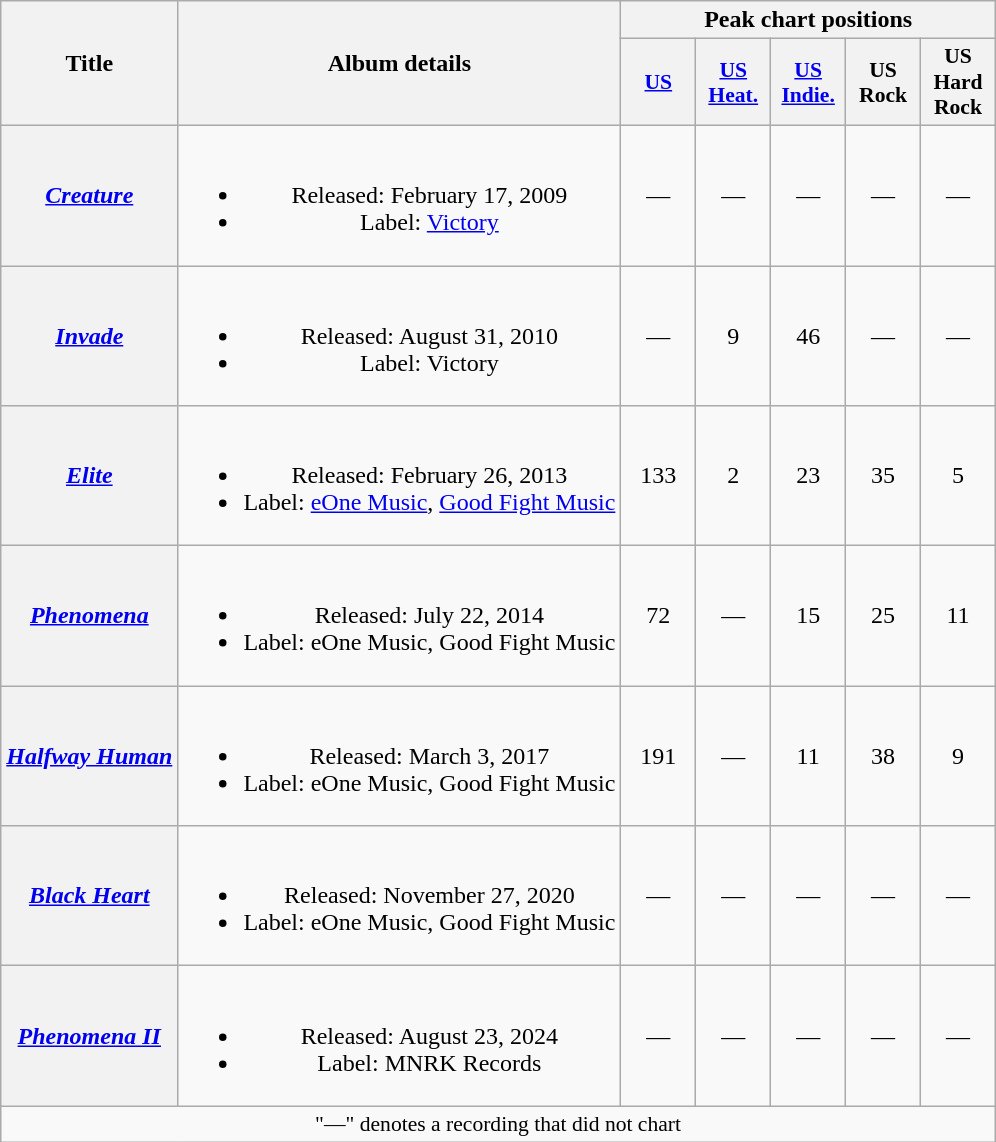<table class="wikitable plainrowheaders" style="text-align:center;">
<tr>
<th rowspan="2">Title</th>
<th rowspan="2">Album details</th>
<th colspan="10">Peak chart positions</th>
</tr>
<tr>
<th scope="col" style="width:3em;font-size:90%;"><a href='#'>US</a><br></th>
<th scope="col" style="width:3em;font-size:90%;"><a href='#'>US<br>Heat.</a><br></th>
<th scope="col" style="width:3em;font-size:90%;"><a href='#'>US<br>Indie.</a><br></th>
<th scope="col" style="width:3em;font-size:90%;">US<br>Rock<br></th>
<th scope="col" style="width:3em;font-size:90%;">US<br>Hard Rock<br></th>
</tr>
<tr>
<th scope="row"><em><a href='#'>Creature</a></em></th>
<td><br><ul><li>Released: February 17, 2009</li><li>Label: <a href='#'>Victory</a></li></ul></td>
<td>—</td>
<td>—</td>
<td>—</td>
<td>—</td>
<td>—</td>
</tr>
<tr>
<th scope="row"><em><a href='#'>Invade</a></em></th>
<td><br><ul><li>Released: August 31, 2010</li><li>Label: Victory</li></ul></td>
<td>—</td>
<td>9</td>
<td>46</td>
<td>—</td>
<td>—</td>
</tr>
<tr>
<th scope="row"><em><a href='#'>Elite</a></em></th>
<td><br><ul><li>Released: February 26, 2013</li><li>Label: <a href='#'>eOne Music</a>, <a href='#'>Good Fight Music</a></li></ul></td>
<td>133</td>
<td>2</td>
<td>23</td>
<td>35</td>
<td>5</td>
</tr>
<tr>
<th scope="row"><em><a href='#'>Phenomena</a></em></th>
<td><br><ul><li>Released: July 22, 2014</li><li>Label: eOne Music, Good Fight Music</li></ul></td>
<td>72</td>
<td>—</td>
<td>15</td>
<td>25</td>
<td>11</td>
</tr>
<tr>
<th scope="row"><em><a href='#'>Halfway Human</a></em></th>
<td><br><ul><li>Released: March 3, 2017</li><li>Label: eOne Music, Good Fight Music</li></ul></td>
<td>191</td>
<td>—</td>
<td>11</td>
<td>38</td>
<td>9</td>
</tr>
<tr>
<th scope="row"><em><a href='#'>Black Heart</a></em></th>
<td><br><ul><li>Released: November 27, 2020</li><li>Label: eOne Music, Good Fight Music</li></ul></td>
<td>—</td>
<td>—</td>
<td>—</td>
<td>—</td>
<td>—</td>
</tr>
<tr>
<th scope="row"><em><a href='#'>Phenomena II</a></em></th>
<td><br><ul><li>Released: August 23, 2024</li><li>Label: MNRK Records</li></ul></td>
<td>—</td>
<td>—</td>
<td>—</td>
<td>—</td>
<td>—</td>
</tr>
<tr>
<td colspan="15" style="font-size:90%">"—" denotes a recording that did not chart</td>
</tr>
</table>
